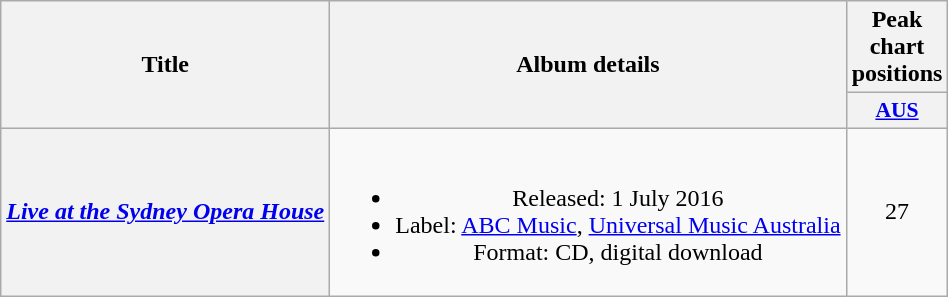<table class="wikitable plainrowheaders" style="text-align:center;">
<tr>
<th scope="col" rowspan="2">Title</th>
<th scope="col" rowspan="2">Album details</th>
<th scope="col" colspan="1">Peak chart positions</th>
</tr>
<tr>
<th scope="col" style="width:3em;font-size:90%;"><a href='#'>AUS</a><br></th>
</tr>
<tr>
<th scope="row"><em><a href='#'>Live at the Sydney Opera House</a></em><br></th>
<td><br><ul><li>Released: 1 July 2016</li><li>Label: <a href='#'>ABC Music</a>, <a href='#'>Universal Music Australia</a></li><li>Format: CD, digital download</li></ul></td>
<td>27</td>
</tr>
</table>
